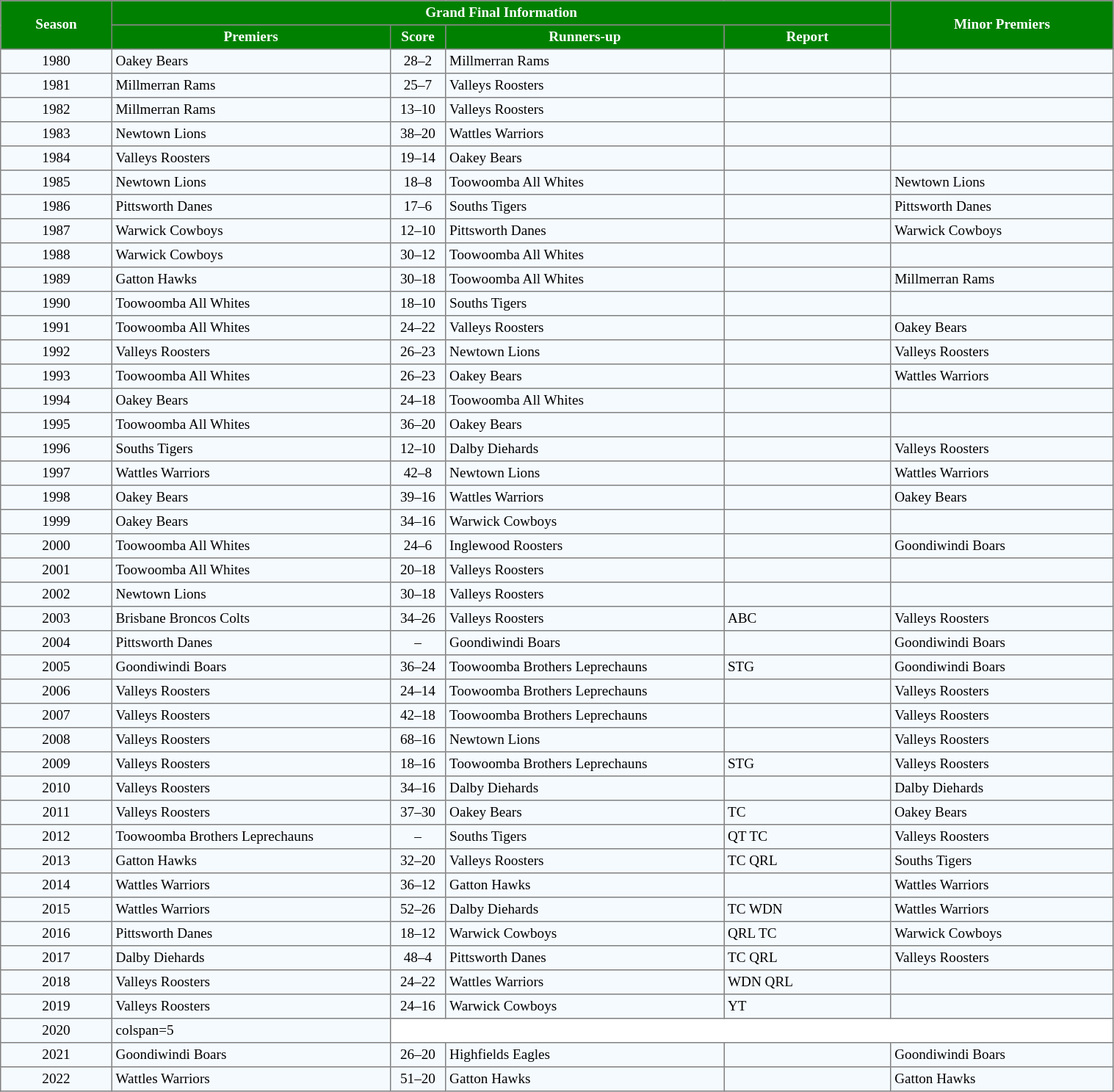<table border=1 style="border-collapse:collapse; font-size:80%;" cellpadding=3 cellspacing=0 width=80%>
<tr style="background:#008000; color:white">
<th rowspan=2 width=10%>Season</th>
<th rowspan=1 colspan=4>Grand Final Information</th>
<th rowspan=2 width=25%>Minor Premiers</th>
</tr>
<tr style="background:#008000; color:white">
<th rowspan=1 width=25%>Premiers</th>
<th rowspan=1 width=05%>Score</th>
<th rowspan=1 width=25%>Runners-up</th>
<td rowspan=1 width=15% align=center><strong>Report</strong></td>
</tr>
<tr bgcolor=#F5FAFF>
<td align=center>1980</td>
<td> Oakey Bears</td>
<td align=center>28–2</td>
<td> Millmerran Rams</td>
<td></td>
<td></td>
</tr>
<tr bgcolor=#F5FAFF>
<td align=center>1981</td>
<td> Millmerran Rams</td>
<td align=center>25–7</td>
<td> Valleys Roosters</td>
<td></td>
<td></td>
</tr>
<tr bgcolor=#F5FAFF>
<td align=center>1982</td>
<td> Millmerran Rams</td>
<td align=center>13–10</td>
<td> Valleys Roosters</td>
<td></td>
<td></td>
</tr>
<tr bgcolor=#F5FAFF>
<td align=center>1983</td>
<td> Newtown Lions</td>
<td align=center>38–20</td>
<td> Wattles Warriors</td>
<td></td>
<td></td>
</tr>
<tr bgcolor=#F5FAFF>
<td align=center>1984</td>
<td> Valleys Roosters</td>
<td align=center>19–14</td>
<td> Oakey Bears</td>
<td></td>
<td></td>
</tr>
<tr bgcolor=#F5FAFF>
<td align=center>1985</td>
<td> Newtown Lions</td>
<td align=center>18–8</td>
<td> Toowoomba All Whites</td>
<td></td>
<td> Newtown Lions</td>
</tr>
<tr bgcolor=#F5FAFF>
<td align=center>1986</td>
<td> Pittsworth Danes</td>
<td align=center>17–6</td>
<td> Souths Tigers</td>
<td></td>
<td> Pittsworth Danes</td>
</tr>
<tr bgcolor=#F5FAFF>
<td align=center>1987</td>
<td> Warwick Cowboys</td>
<td align=center>12–10</td>
<td> Pittsworth Danes</td>
<td></td>
<td> Warwick Cowboys</td>
</tr>
<tr bgcolor=#F5FAFF>
<td align=center>1988</td>
<td> Warwick Cowboys</td>
<td align=center>30–12</td>
<td> Toowoomba All Whites</td>
<td></td>
<td></td>
</tr>
<tr bgcolor=#F5FAFF>
<td align=center>1989</td>
<td> Gatton Hawks</td>
<td align=center>30–18</td>
<td> Toowoomba All Whites</td>
<td></td>
<td> Millmerran Rams</td>
</tr>
<tr bgcolor=#F5FAFF>
<td align=center>1990</td>
<td> Toowoomba All Whites</td>
<td align=center>18–10</td>
<td> Souths Tigers</td>
<td></td>
<td></td>
</tr>
<tr bgcolor=#F5FAFF>
<td align=center>1991</td>
<td> Toowoomba All Whites</td>
<td align=center>24–22</td>
<td> Valleys Roosters</td>
<td></td>
<td> Oakey Bears</td>
</tr>
<tr bgcolor=#F5FAFF>
<td align=center>1992</td>
<td> Valleys Roosters</td>
<td align=center>26–23</td>
<td> Newtown Lions</td>
<td></td>
<td> Valleys Roosters</td>
</tr>
<tr bgcolor=#F5FAFF>
<td align=center>1993</td>
<td> Toowoomba All Whites</td>
<td align=center>26–23</td>
<td> Oakey Bears</td>
<td></td>
<td> Wattles Warriors</td>
</tr>
<tr bgcolor=#F5FAFF>
<td align=center>1994</td>
<td> Oakey Bears</td>
<td align=center>24–18</td>
<td> Toowoomba All Whites</td>
<td></td>
<td></td>
</tr>
<tr bgcolor=#F5FAFF>
<td align=center>1995</td>
<td> Toowoomba All Whites</td>
<td align=center>36–20</td>
<td> Oakey Bears</td>
<td></td>
<td></td>
</tr>
<tr bgcolor=#F5FAFF>
<td align=center>1996</td>
<td> Souths Tigers</td>
<td align=center>12–10</td>
<td> Dalby Diehards</td>
<td></td>
<td> Valleys Roosters</td>
</tr>
<tr bgcolor=#F5FAFF>
<td align=center>1997</td>
<td> Wattles Warriors</td>
<td align=center>42–8</td>
<td> Newtown Lions</td>
<td></td>
<td> Wattles Warriors</td>
</tr>
<tr bgcolor=#F5FAFF>
<td align=center>1998</td>
<td> Oakey Bears</td>
<td align=center>39–16</td>
<td> Wattles Warriors</td>
<td></td>
<td> Oakey Bears</td>
</tr>
<tr bgcolor=#F5FAFF>
<td align=center>1999</td>
<td> Oakey Bears</td>
<td align=center>34–16</td>
<td> Warwick Cowboys</td>
<td></td>
<td></td>
</tr>
<tr bgcolor=#F5FAFF>
<td align=center>2000</td>
<td> Toowoomba All Whites</td>
<td align=center>24–6</td>
<td> Inglewood Roosters</td>
<td></td>
<td> Goondiwindi Boars</td>
</tr>
<tr bgcolor=#F5FAFF>
<td align=center>2001</td>
<td> Toowoomba All Whites</td>
<td align=center>20–18</td>
<td> Valleys Roosters</td>
<td></td>
<td></td>
</tr>
<tr bgcolor=#F5FAFF>
<td align=center>2002</td>
<td> Newtown Lions</td>
<td align=center>30–18</td>
<td> Valleys Roosters</td>
<td></td>
<td></td>
</tr>
<tr bgcolor=#F5FAFF>
<td align=center>2003</td>
<td> Brisbane Broncos Colts</td>
<td align=center>34–26</td>
<td> Valleys Roosters</td>
<td>ABC</td>
<td> Valleys Roosters</td>
</tr>
<tr bgcolor=#F5FAFF>
<td align=center>2004</td>
<td> Pittsworth Danes</td>
<td align=center>–</td>
<td> Goondiwindi Boars</td>
<td></td>
<td> Goondiwindi Boars</td>
</tr>
<tr bgcolor=#F5FAFF>
<td align=center>2005</td>
<td> Goondiwindi Boars</td>
<td align=center>36–24</td>
<td> Toowoomba Brothers Leprechauns</td>
<td>STG</td>
<td> Goondiwindi Boars</td>
</tr>
<tr bgcolor=#F5FAFF>
<td align=center>2006</td>
<td> Valleys Roosters</td>
<td align=center>24–14</td>
<td> Toowoomba Brothers Leprechauns</td>
<td></td>
<td> Valleys Roosters</td>
</tr>
<tr bgcolor=#F5FAFF>
<td align=center>2007</td>
<td> Valleys Roosters</td>
<td align=center>42–18</td>
<td> Toowoomba Brothers Leprechauns</td>
<td></td>
<td> Valleys Roosters</td>
</tr>
<tr bgcolor=#F5FAFF>
<td align=center>2008</td>
<td> Valleys Roosters</td>
<td align=center>68–16</td>
<td> Newtown Lions</td>
<td></td>
<td> Valleys Roosters</td>
</tr>
<tr bgcolor=#F5FAFF>
<td align=center>2009</td>
<td> Valleys Roosters</td>
<td align=center>18–16</td>
<td> Toowoomba Brothers Leprechauns</td>
<td>STG</td>
<td> Valleys Roosters</td>
</tr>
<tr bgcolor=#F5FAFF>
<td align=center>2010</td>
<td> Valleys Roosters</td>
<td align=center>34–16</td>
<td> Dalby Diehards</td>
<td></td>
<td> Dalby Diehards</td>
</tr>
<tr bgcolor=#F5FAFF>
<td align=center>2011</td>
<td> Valleys Roosters</td>
<td align=center>37–30</td>
<td> Oakey Bears</td>
<td>TC</td>
<td> Oakey Bears</td>
</tr>
<tr bgcolor=#F5FAFF>
<td align=center>2012</td>
<td> Toowoomba Brothers Leprechauns</td>
<td align=center>–</td>
<td> Souths Tigers</td>
<td>QT TC</td>
<td> Valleys Roosters</td>
</tr>
<tr bgcolor=#F5FAFF>
<td align=center>2013</td>
<td> Gatton Hawks</td>
<td align=center>32–20</td>
<td> Valleys Roosters</td>
<td>TC QRL</td>
<td> Souths Tigers</td>
</tr>
<tr bgcolor=#F5FAFF>
<td align=center>2014</td>
<td> Wattles Warriors</td>
<td align=center>36–12</td>
<td> Gatton Hawks</td>
<td></td>
<td> Wattles Warriors</td>
</tr>
<tr bgcolor=#F5FAFF>
<td align=center>2015</td>
<td> Wattles Warriors</td>
<td align=center>52–26</td>
<td> Dalby Diehards</td>
<td>TC WDN</td>
<td> Wattles Warriors</td>
</tr>
<tr bgcolor=#F5FAFF>
<td align=center>2016</td>
<td> Pittsworth Danes</td>
<td align=center>18–12</td>
<td> Warwick Cowboys</td>
<td>QRL TC</td>
<td> Warwick Cowboys</td>
</tr>
<tr bgcolor=#F5FAFF>
<td align=center>2017</td>
<td> Dalby Diehards</td>
<td align=center>48–4</td>
<td> Pittsworth Danes</td>
<td>TC QRL</td>
<td> Valleys Roosters</td>
</tr>
<tr bgcolor=#F5FAFF>
<td align=center>2018</td>
<td> Valleys Roosters</td>
<td align=center>24–22</td>
<td> Wattles Warriors</td>
<td>WDN QRL</td>
<td></td>
</tr>
<tr bgcolor=#F5FAFF>
<td align=center>2019</td>
<td> Valleys Roosters</td>
<td align=center>24–16</td>
<td> Warwick Cowboys</td>
<td>YT</td>
<td></td>
</tr>
<tr bgcolor=#F5FAFF>
<td align=center>2020</td>
<td>colspan=5 </td>
</tr>
<tr bgcolor=#F5FAFF>
<td align=center>2021</td>
<td> Goondiwindi Boars</td>
<td align=center>26–20</td>
<td> Highfields Eagles</td>
<td></td>
<td> Goondiwindi Boars</td>
</tr>
<tr bgcolor=#F5FAFF>
<td align=center>2022</td>
<td> Wattles Warriors</td>
<td align=center>51–20</td>
<td> Gatton Hawks</td>
<td></td>
<td> Gatton Hawks</td>
</tr>
</table>
